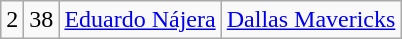<table class="wikitable" style="text-align:center">
<tr>
<td>2</td>
<td>38</td>
<td><a href='#'>Eduardo Nájera</a></td>
<td><a href='#'>Dallas Mavericks</a></td>
</tr>
</table>
